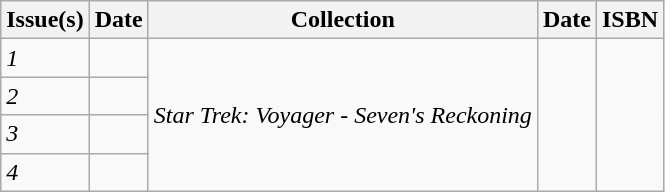<table class="wikitable">
<tr>
<th>Issue(s)</th>
<th>Date</th>
<th>Collection</th>
<th>Date</th>
<th>ISBN</th>
</tr>
<tr>
<td><em>1</em></td>
<td></td>
<td rowspan="4"><em>Star Trek: Voyager - Seven's Reckoning</em></td>
<td rowspan="4"></td>
<td rowspan="4"></td>
</tr>
<tr>
<td><em>2</em></td>
<td></td>
</tr>
<tr>
<td><em>3</em></td>
<td></td>
</tr>
<tr>
<td><em>4</em></td>
<td></td>
</tr>
</table>
